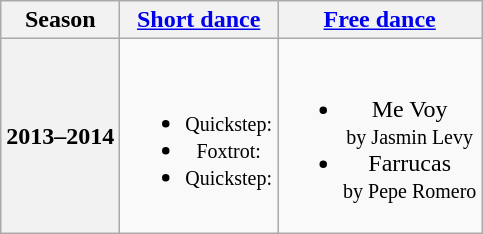<table class=wikitable style=text-align:center>
<tr>
<th>Season</th>
<th><a href='#'>Short dance</a></th>
<th><a href='#'>Free dance</a></th>
</tr>
<tr>
<th>2013–2014 <br> </th>
<td><br><ul><li><small>Quickstep:</small></li><li><small>Foxtrot:</small></li><li><small>Quickstep:</small></li></ul></td>
<td><br><ul><li>Me Voy <br><small> by Jasmin Levy </small></li><li>Farrucas <br><small> by Pepe Romero </small></li></ul></td>
</tr>
</table>
